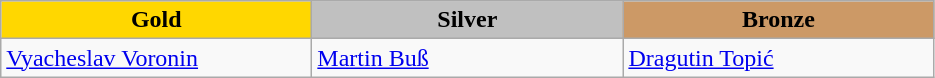<table class="wikitable" style="text-align:left">
<tr align="center">
<td width=200 bgcolor=gold><strong>Gold</strong></td>
<td width=200 bgcolor=silver><strong>Silver</strong></td>
<td width=200 bgcolor=CC9966><strong>Bronze</strong></td>
</tr>
<tr>
<td><a href='#'>Vyacheslav Voronin</a><br><em></em></td>
<td><a href='#'>Martin Buß</a><br><em></em></td>
<td><a href='#'>Dragutin Topić</a><br><em></em></td>
</tr>
</table>
